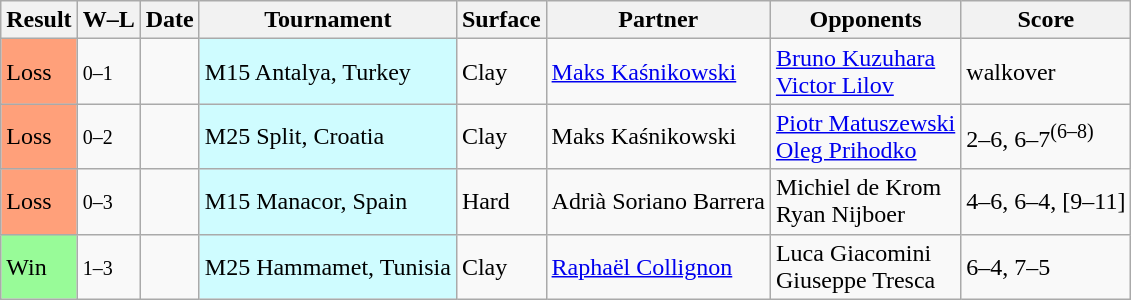<table class="sortable wikitable nowrap">
<tr>
<th>Result</th>
<th class="unsortable">W–L</th>
<th>Date</th>
<th>Tournament</th>
<th>Surface</th>
<th>Partner</th>
<th>Opponents</th>
<th class="unsortable">Score</th>
</tr>
<tr>
<td bgcolor=FFA07A>Loss</td>
<td><small>0–1</small></td>
<td></td>
<td bgcolor=cffcff>M15 Antalya, Turkey</td>
<td>Clay</td>
<td> <a href='#'>Maks Kaśnikowski</a></td>
<td> <a href='#'>Bruno Kuzuhara</a> <br>  <a href='#'>Victor Lilov</a></td>
<td>walkover</td>
</tr>
<tr>
<td bgcolor=FFA07A>Loss</td>
<td><small>0–2</small></td>
<td></td>
<td bgcolor=cffcff>M25 Split, Croatia</td>
<td>Clay</td>
<td> Maks Kaśnikowski</td>
<td> <a href='#'>Piotr Matuszewski</a> <br>  <a href='#'>Oleg Prihodko</a></td>
<td>2–6, 6–7<sup>(6–8)</sup></td>
</tr>
<tr>
<td bgcolor=FFA07A>Loss</td>
<td><small>0–3</small></td>
<td></td>
<td style="background:#cffcff;">M15 Manacor, Spain</td>
<td>Hard</td>
<td> Adrià Soriano Barrera</td>
<td> Michiel de Krom <br>  Ryan Nijboer</td>
<td>4–6, 6–4, [9–11]</td>
</tr>
<tr>
<td bgcolor=98FB98>Win</td>
<td><small>1–3</small></td>
<td></td>
<td style="background:#cffcff;">M25 Hammamet, Tunisia</td>
<td>Clay</td>
<td> <a href='#'>Raphaël Collignon</a></td>
<td> Luca Giacomini<br> Giuseppe Tresca</td>
<td>6–4, 7–5</td>
</tr>
</table>
